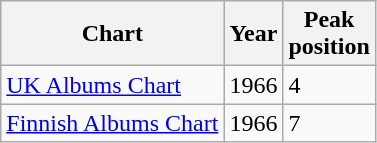<table class="wikitable sortable">
<tr>
<th>Chart</th>
<th>Year</th>
<th>Peak<br>position</th>
</tr>
<tr>
<td align="left"><a href='#'>UK Albums Chart</a></td>
<td align="left">1966</td>
<td align="left">4</td>
</tr>
<tr>
<td align="left"><a href='#'>Finnish Albums Chart</a></td>
<td align="left">1966</td>
<td align="left">7</td>
</tr>
</table>
